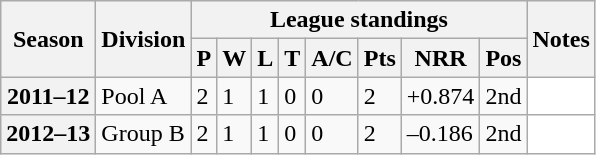<table class="wikitable sortable">
<tr>
<th scope="col" rowspan="2">Season</th>
<th scope="col" rowspan="2">Division</th>
<th scope="col" colspan="8">League standings</th>
<th scope="col" rowspan="2">Notes</th>
</tr>
<tr>
<th scope="col">P</th>
<th scope="col">W</th>
<th scope="col">L</th>
<th scope="col">T</th>
<th scope="col">A/C</th>
<th scope="col">Pts</th>
<th scope="col">NRR</th>
<th scope="col">Pos</th>
</tr>
<tr>
<th scope="row">2011–12</th>
<td>Pool A</td>
<td>2</td>
<td>1</td>
<td>1</td>
<td>0</td>
<td>0</td>
<td>2</td>
<td>+0.874</td>
<td>2nd</td>
<td style="background: white;"></td>
</tr>
<tr>
<th scope="row">2012–13</th>
<td>Group B</td>
<td>2</td>
<td>1</td>
<td>1</td>
<td>0</td>
<td>0</td>
<td>2</td>
<td>–0.186</td>
<td>2nd</td>
<td style="background: white;"></td>
</tr>
</table>
